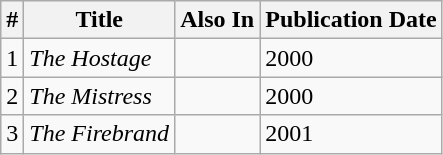<table class="wikitable">
<tr>
<th>#</th>
<th>Title</th>
<th>Also In</th>
<th>Publication Date</th>
</tr>
<tr>
<td>1</td>
<td><em>The Hostage</em></td>
<td></td>
<td>2000</td>
</tr>
<tr>
<td>2</td>
<td><em>The Mistress</em></td>
<td></td>
<td>2000</td>
</tr>
<tr>
<td>3</td>
<td><em>The Firebrand</em></td>
<td></td>
<td>2001</td>
</tr>
</table>
